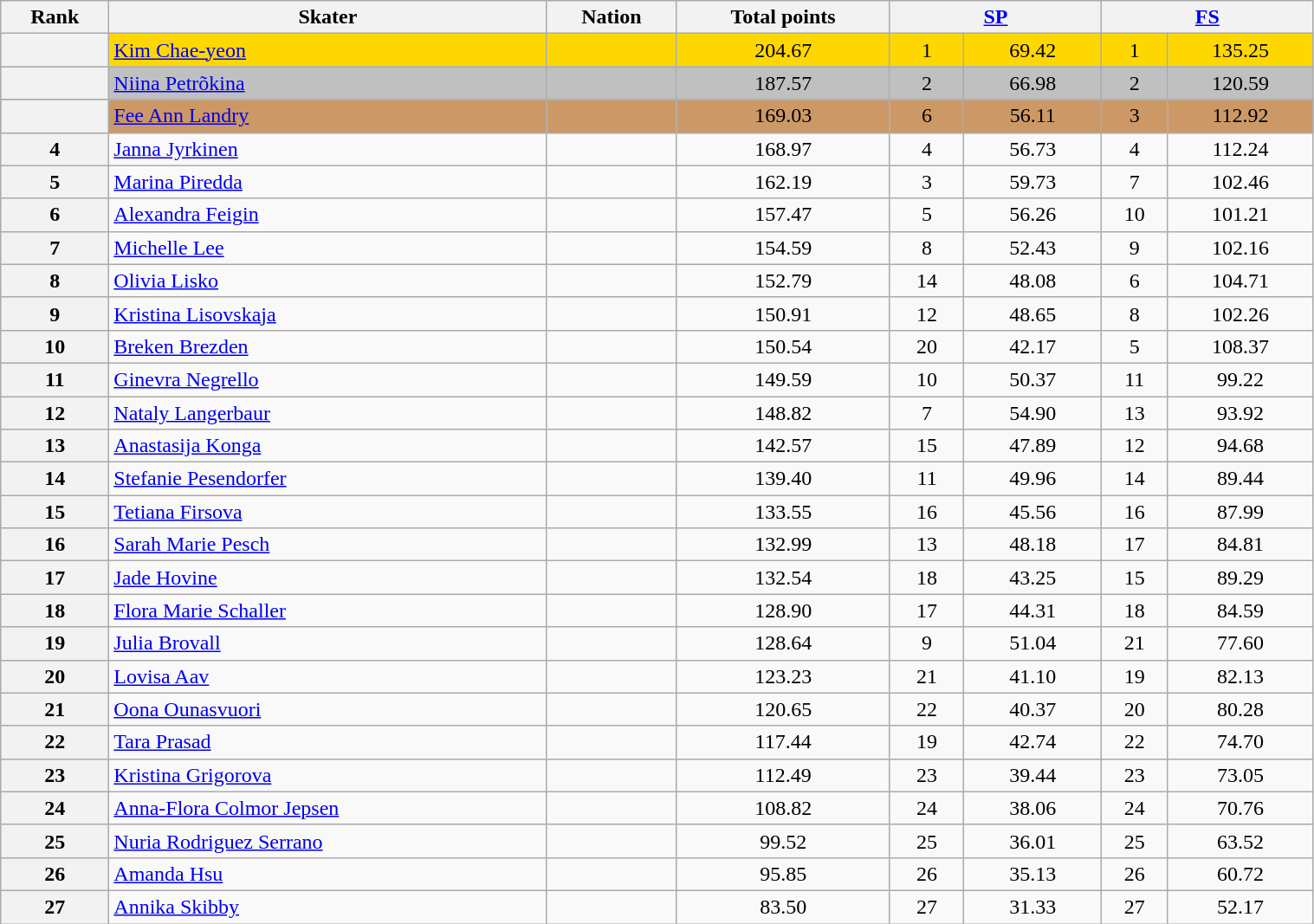<table class="wikitable sortable" style="text-align:center;" width="80%">
<tr>
<th scope="col">Rank</th>
<th scope="col">Skater</th>
<th scope="col">Nation</th>
<th scope="col">Total points</th>
<th scope="col" colspan="2" width="80px"><a href='#'>SP</a></th>
<th scope="col" colspan="2" width="80px"><a href='#'>FS</a></th>
</tr>
<tr bgcolor="gold">
<th scope="row"></th>
<td align="left"><a href='#'>Kim Chae-yeon</a></td>
<td align="left"></td>
<td>204.67</td>
<td>1</td>
<td>69.42</td>
<td>1</td>
<td>135.25</td>
</tr>
<tr bgcolor="silver">
<th scope="row"></th>
<td align="left"><a href='#'>Niina Petrõkina</a></td>
<td align="left"></td>
<td>187.57</td>
<td>2</td>
<td>66.98</td>
<td>2</td>
<td>120.59</td>
</tr>
<tr bgcolor="cc9966">
<th scope="row"></th>
<td align="left"><a href='#'>Fee Ann Landry</a></td>
<td align="left"></td>
<td>169.03</td>
<td>6</td>
<td>56.11</td>
<td>3</td>
<td>112.92</td>
</tr>
<tr>
<th scope="row">4</th>
<td align="left"><a href='#'>Janna Jyrkinen</a></td>
<td align="left"></td>
<td>168.97</td>
<td>4</td>
<td>56.73</td>
<td>4</td>
<td>112.24</td>
</tr>
<tr>
<th scope="row">5</th>
<td align="left"><a href='#'>Marina Piredda</a></td>
<td align="left"></td>
<td>162.19</td>
<td>3</td>
<td>59.73</td>
<td>7</td>
<td>102.46</td>
</tr>
<tr>
<th scope="row">6</th>
<td align="left"><a href='#'>Alexandra Feigin</a></td>
<td align="left"></td>
<td>157.47</td>
<td>5</td>
<td>56.26</td>
<td>10</td>
<td>101.21</td>
</tr>
<tr>
<th scope="row">7</th>
<td align="left"><a href='#'>Michelle Lee</a></td>
<td align="left"></td>
<td>154.59</td>
<td>8</td>
<td>52.43</td>
<td>9</td>
<td>102.16</td>
</tr>
<tr>
<th scope="row">8</th>
<td align="left"><a href='#'>Olivia Lisko</a></td>
<td align="left"></td>
<td>152.79</td>
<td>14</td>
<td>48.08</td>
<td>6</td>
<td>104.71</td>
</tr>
<tr>
<th scope="row">9</th>
<td align="left"><a href='#'>Kristina Lisovskaja</a></td>
<td align="left"></td>
<td>150.91</td>
<td>12</td>
<td>48.65</td>
<td>8</td>
<td>102.26</td>
</tr>
<tr>
<th scope="row">10</th>
<td align="left"><a href='#'>Breken Brezden</a></td>
<td align="left"></td>
<td>150.54</td>
<td>20</td>
<td>42.17</td>
<td>5</td>
<td>108.37</td>
</tr>
<tr>
<th scope="row">11</th>
<td align="left"><a href='#'>Ginevra Negrello</a></td>
<td align="left"></td>
<td>149.59</td>
<td>10</td>
<td>50.37</td>
<td>11</td>
<td>99.22</td>
</tr>
<tr>
<th scope="row">12</th>
<td align="left"><a href='#'>Nataly Langerbaur</a></td>
<td align="left"></td>
<td>148.82</td>
<td>7</td>
<td>54.90</td>
<td>13</td>
<td>93.92</td>
</tr>
<tr>
<th scope="row">13</th>
<td align="left"><a href='#'>Anastasija Konga</a></td>
<td align="left"></td>
<td>142.57</td>
<td>15</td>
<td>47.89</td>
<td>12</td>
<td>94.68</td>
</tr>
<tr>
<th scope="row">14</th>
<td align="left"><a href='#'>Stefanie Pesendorfer</a></td>
<td align="left"></td>
<td>139.40</td>
<td>11</td>
<td>49.96</td>
<td>14</td>
<td>89.44</td>
</tr>
<tr>
<th scope="row">15</th>
<td align="left"><a href='#'>Tetiana Firsova</a></td>
<td align="left"></td>
<td>133.55</td>
<td>16</td>
<td>45.56</td>
<td>16</td>
<td>87.99</td>
</tr>
<tr>
<th scope="row">16</th>
<td align="left"><a href='#'>Sarah Marie Pesch</a></td>
<td align="left"></td>
<td>132.99</td>
<td>13</td>
<td>48.18</td>
<td>17</td>
<td>84.81</td>
</tr>
<tr>
<th scope="row">17</th>
<td align="left"><a href='#'>Jade Hovine</a></td>
<td align="left"></td>
<td>132.54</td>
<td>18</td>
<td>43.25</td>
<td>15</td>
<td>89.29</td>
</tr>
<tr>
<th scope="row">18</th>
<td align="left"><a href='#'>Flora Marie Schaller</a></td>
<td align="left"></td>
<td>128.90</td>
<td>17</td>
<td>44.31</td>
<td>18</td>
<td>84.59</td>
</tr>
<tr>
<th scope="row">19</th>
<td align="left"><a href='#'>Julia Brovall</a></td>
<td align="left"></td>
<td>128.64</td>
<td>9</td>
<td>51.04</td>
<td>21</td>
<td>77.60</td>
</tr>
<tr>
<th scope="row">20</th>
<td align="left"><a href='#'>Lovisa Aav</a></td>
<td align="left"></td>
<td>123.23</td>
<td>21</td>
<td>41.10</td>
<td>19</td>
<td>82.13</td>
</tr>
<tr>
<th scope="row">21</th>
<td align="left"><a href='#'>Oona Ounasvuori</a></td>
<td align="left"></td>
<td>120.65</td>
<td>22</td>
<td>40.37</td>
<td>20</td>
<td>80.28</td>
</tr>
<tr>
<th scope="row">22</th>
<td align="left"><a href='#'>Tara Prasad</a></td>
<td align="left"></td>
<td>117.44</td>
<td>19</td>
<td>42.74</td>
<td>22</td>
<td>74.70</td>
</tr>
<tr>
<th scope="row">23</th>
<td align="left"><a href='#'>Kristina Grigorova</a></td>
<td align="left"></td>
<td>112.49</td>
<td>23</td>
<td>39.44</td>
<td>23</td>
<td>73.05</td>
</tr>
<tr>
<th scope="row">24</th>
<td align="left"><a href='#'>Anna-Flora Colmor Jepsen</a></td>
<td align="left"></td>
<td>108.82</td>
<td>24</td>
<td>38.06</td>
<td>24</td>
<td>70.76</td>
</tr>
<tr>
<th scope="row">25</th>
<td align="left"><a href='#'>Nuria Rodriguez Serrano</a></td>
<td align="left"></td>
<td>99.52</td>
<td>25</td>
<td>36.01</td>
<td>25</td>
<td>63.52</td>
</tr>
<tr>
<th scope="row">26</th>
<td align="left"><a href='#'>Amanda Hsu</a></td>
<td align="left"></td>
<td>95.85</td>
<td>26</td>
<td>35.13</td>
<td>26</td>
<td>60.72</td>
</tr>
<tr>
<th scope="row">27</th>
<td align="left"><a href='#'>Annika Skibby</a></td>
<td align="left"></td>
<td>83.50</td>
<td>27</td>
<td>31.33</td>
<td>27</td>
<td>52.17</td>
</tr>
</table>
